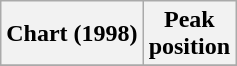<table class="wikitable">
<tr>
<th>Chart (1998)</th>
<th>Peak<br>position</th>
</tr>
<tr>
</tr>
</table>
